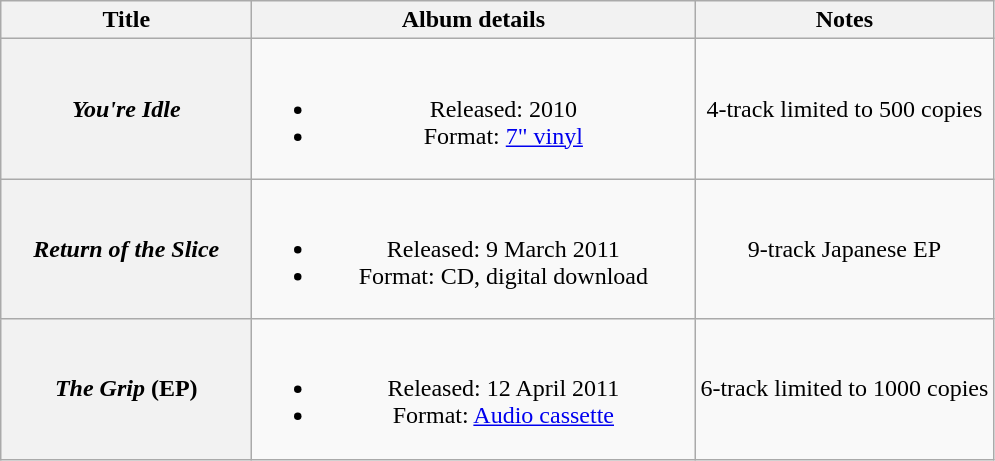<table class="wikitable plainrowheaders" style="text-align:center;" border="1">
<tr>
<th scope="col" style="width:10em;">Title</th>
<th scope="col" style="width:18em;">Album details</th>
<th scope="col">Notes</th>
</tr>
<tr>
<th scope="row"><em>You're Idle</em></th>
<td><br><ul><li>Released: 2010</li><li>Format: <a href='#'>7" vinyl</a></li></ul></td>
<td>4-track limited to 500 copies</td>
</tr>
<tr>
<th scope="row"><em>Return of the Slice</em></th>
<td><br><ul><li>Released: 9 March 2011</li><li>Format: CD, digital download</li></ul></td>
<td>9-track Japanese EP</td>
</tr>
<tr>
<th scope="row"><em>The Grip</em> (EP)</th>
<td><br><ul><li>Released: 12 April 2011</li><li>Format: <a href='#'>Audio cassette</a></li></ul></td>
<td>6-track limited to 1000 copies</td>
</tr>
</table>
